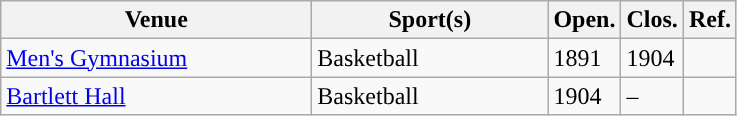<table class="wikitable"; style= "text-align: ">
<tr>
<th width=200px>Venue</th>
<th width=150px>Sport(s)</th>
<th width=px>Open.</th>
<th width=px>Clos.</th>
<th width=px>Ref.</th>
</tr>
<tr>
<td><a href='#'>Men's Gymnasium</a></td>
<td>Basketball</td>
<td>1891</td>
<td>1904</td>
<td></td>
</tr>
<tr>
<td><a href='#'>Bartlett Hall</a></td>
<td>Basketball</td>
<td>1904</td>
<td>– </td>
<td></td>
</tr>
</table>
